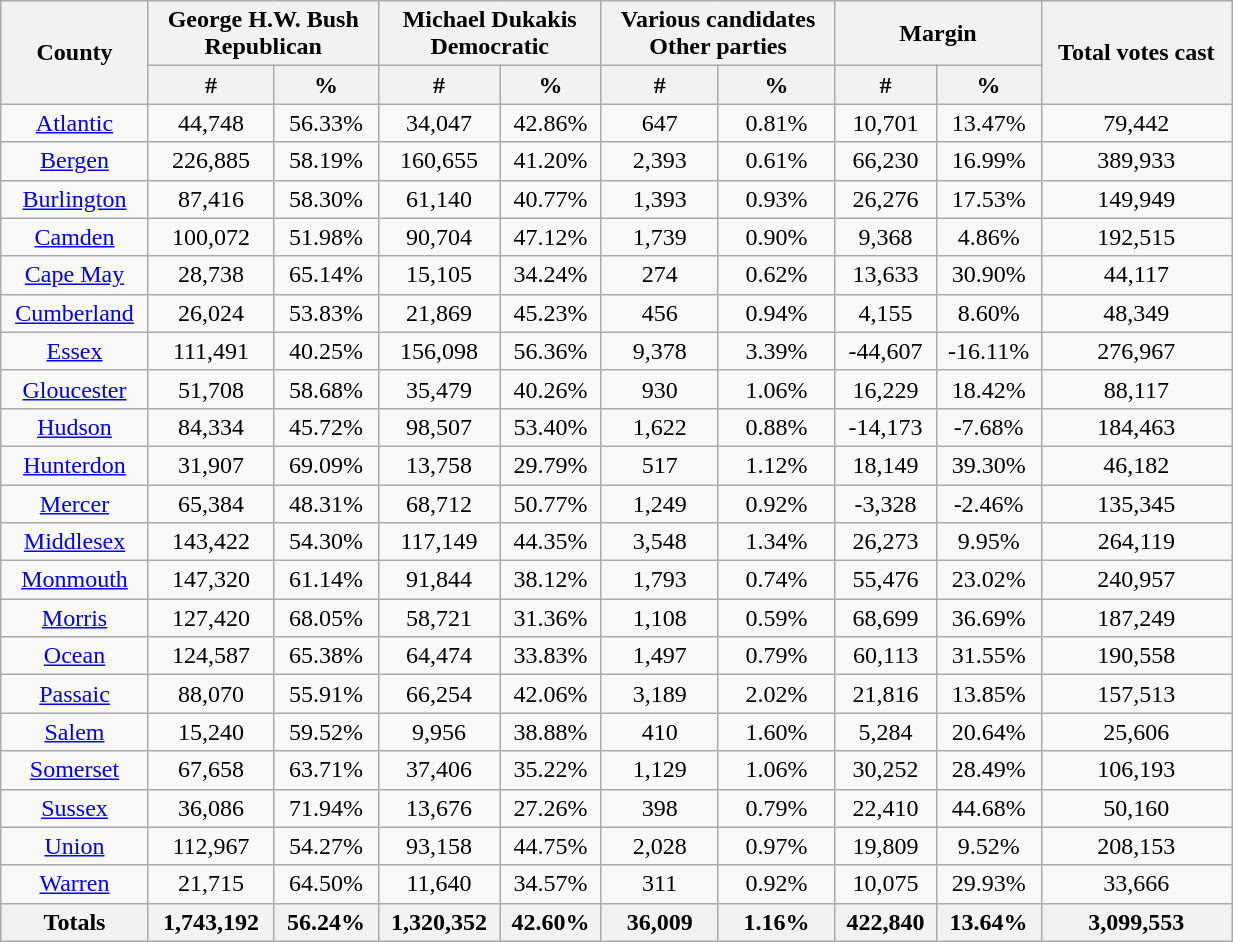<table width="65%"  class="wikitable sortable" style="text-align:center">
<tr>
<th style="text-align:center;" rowspan="2">County</th>
<th style="text-align:center;" colspan="2">George H.W. Bush<br>Republican</th>
<th style="text-align:center;" colspan="2">Michael Dukakis<br>Democratic</th>
<th style="text-align:center;" colspan="2">Various candidates<br>Other parties</th>
<th style="text-align:center;" colspan="2">Margin</th>
<th style="text-align:center;" rowspan="2">Total votes cast</th>
</tr>
<tr>
<th style="text-align:center;" data-sort-type="number">#</th>
<th style="text-align:center;" data-sort-type="number">%</th>
<th style="text-align:center;" data-sort-type="number">#</th>
<th style="text-align:center;" data-sort-type="number">%</th>
<th style="text-align:center;" data-sort-type="number">#</th>
<th style="text-align:center;" data-sort-type="number">%</th>
<th style="text-align:center;" data-sort-type="number">#</th>
<th style="text-align:center;" data-sort-type="number">%</th>
</tr>
<tr style="text-align:center;">
<td><a href='#'>Atlantic</a></td>
<td>44,748</td>
<td>56.33%</td>
<td>34,047</td>
<td>42.86%</td>
<td>647</td>
<td>0.81%</td>
<td>10,701</td>
<td>13.47%</td>
<td>79,442</td>
</tr>
<tr style="text-align:center;">
<td><a href='#'>Bergen</a></td>
<td>226,885</td>
<td>58.19%</td>
<td>160,655</td>
<td>41.20%</td>
<td>2,393</td>
<td>0.61%</td>
<td>66,230</td>
<td>16.99%</td>
<td>389,933</td>
</tr>
<tr style="text-align:center;">
<td><a href='#'>Burlington</a></td>
<td>87,416</td>
<td>58.30%</td>
<td>61,140</td>
<td>40.77%</td>
<td>1,393</td>
<td>0.93%</td>
<td>26,276</td>
<td>17.53%</td>
<td>149,949</td>
</tr>
<tr style="text-align:center;">
<td><a href='#'>Camden</a></td>
<td>100,072</td>
<td>51.98%</td>
<td>90,704</td>
<td>47.12%</td>
<td>1,739</td>
<td>0.90%</td>
<td>9,368</td>
<td>4.86%</td>
<td>192,515</td>
</tr>
<tr style="text-align:center;">
<td><a href='#'>Cape May</a></td>
<td>28,738</td>
<td>65.14%</td>
<td>15,105</td>
<td>34.24%</td>
<td>274</td>
<td>0.62%</td>
<td>13,633</td>
<td>30.90%</td>
<td>44,117</td>
</tr>
<tr style="text-align:center;">
<td><a href='#'>Cumberland</a></td>
<td>26,024</td>
<td>53.83%</td>
<td>21,869</td>
<td>45.23%</td>
<td>456</td>
<td>0.94%</td>
<td>4,155</td>
<td>8.60%</td>
<td>48,349</td>
</tr>
<tr style="text-align:center;">
<td><a href='#'>Essex</a></td>
<td>111,491</td>
<td>40.25%</td>
<td>156,098</td>
<td>56.36%</td>
<td>9,378</td>
<td>3.39%</td>
<td>-44,607</td>
<td>-16.11%</td>
<td>276,967</td>
</tr>
<tr style="text-align:center;">
<td><a href='#'>Gloucester</a></td>
<td>51,708</td>
<td>58.68%</td>
<td>35,479</td>
<td>40.26%</td>
<td>930</td>
<td>1.06%</td>
<td>16,229</td>
<td>18.42%</td>
<td>88,117</td>
</tr>
<tr style="text-align:center;">
<td><a href='#'>Hudson</a></td>
<td>84,334</td>
<td>45.72%</td>
<td>98,507</td>
<td>53.40%</td>
<td>1,622</td>
<td>0.88%</td>
<td>-14,173</td>
<td>-7.68%</td>
<td>184,463</td>
</tr>
<tr style="text-align:center;">
<td><a href='#'>Hunterdon</a></td>
<td>31,907</td>
<td>69.09%</td>
<td>13,758</td>
<td>29.79%</td>
<td>517</td>
<td>1.12%</td>
<td>18,149</td>
<td>39.30%</td>
<td>46,182</td>
</tr>
<tr style="text-align:center;">
<td><a href='#'>Mercer</a></td>
<td>65,384</td>
<td>48.31%</td>
<td>68,712</td>
<td>50.77%</td>
<td>1,249</td>
<td>0.92%</td>
<td>-3,328</td>
<td>-2.46%</td>
<td>135,345</td>
</tr>
<tr style="text-align:center;">
<td><a href='#'>Middlesex</a></td>
<td>143,422</td>
<td>54.30%</td>
<td>117,149</td>
<td>44.35%</td>
<td>3,548</td>
<td>1.34%</td>
<td>26,273</td>
<td>9.95%</td>
<td>264,119</td>
</tr>
<tr style="text-align:center;">
<td><a href='#'>Monmouth</a></td>
<td>147,320</td>
<td>61.14%</td>
<td>91,844</td>
<td>38.12%</td>
<td>1,793</td>
<td>0.74%</td>
<td>55,476</td>
<td>23.02%</td>
<td>240,957</td>
</tr>
<tr style="text-align:center;">
<td><a href='#'>Morris</a></td>
<td>127,420</td>
<td>68.05%</td>
<td>58,721</td>
<td>31.36%</td>
<td>1,108</td>
<td>0.59%</td>
<td>68,699</td>
<td>36.69%</td>
<td>187,249</td>
</tr>
<tr style="text-align:center;">
<td><a href='#'>Ocean</a></td>
<td>124,587</td>
<td>65.38%</td>
<td>64,474</td>
<td>33.83%</td>
<td>1,497</td>
<td>0.79%</td>
<td>60,113</td>
<td>31.55%</td>
<td>190,558</td>
</tr>
<tr style="text-align:center;">
<td><a href='#'>Passaic</a></td>
<td>88,070</td>
<td>55.91%</td>
<td>66,254</td>
<td>42.06%</td>
<td>3,189</td>
<td>2.02%</td>
<td>21,816</td>
<td>13.85%</td>
<td>157,513</td>
</tr>
<tr style="text-align:center;">
<td><a href='#'>Salem</a></td>
<td>15,240</td>
<td>59.52%</td>
<td>9,956</td>
<td>38.88%</td>
<td>410</td>
<td>1.60%</td>
<td>5,284</td>
<td>20.64%</td>
<td>25,606</td>
</tr>
<tr style="text-align:center;">
<td><a href='#'>Somerset</a></td>
<td>67,658</td>
<td>63.71%</td>
<td>37,406</td>
<td>35.22%</td>
<td>1,129</td>
<td>1.06%</td>
<td>30,252</td>
<td>28.49%</td>
<td>106,193</td>
</tr>
<tr style="text-align:center;">
<td><a href='#'>Sussex</a></td>
<td>36,086</td>
<td>71.94%</td>
<td>13,676</td>
<td>27.26%</td>
<td>398</td>
<td>0.79%</td>
<td>22,410</td>
<td>44.68%</td>
<td>50,160</td>
</tr>
<tr style="text-align:center;">
<td><a href='#'>Union</a></td>
<td>112,967</td>
<td>54.27%</td>
<td>93,158</td>
<td>44.75%</td>
<td>2,028</td>
<td>0.97%</td>
<td>19,809</td>
<td>9.52%</td>
<td>208,153</td>
</tr>
<tr style="text-align:center;">
<td><a href='#'>Warren</a></td>
<td>21,715</td>
<td>64.50%</td>
<td>11,640</td>
<td>34.57%</td>
<td>311</td>
<td>0.92%</td>
<td>10,075</td>
<td>29.93%</td>
<td>33,666</td>
</tr>
<tr style="text-align:center;">
<th>Totals</th>
<th>1,743,192</th>
<th>56.24%</th>
<th>1,320,352</th>
<th>42.60%</th>
<th>36,009</th>
<th>1.16%</th>
<th>422,840</th>
<th>13.64%</th>
<th>3,099,553</th>
</tr>
</table>
